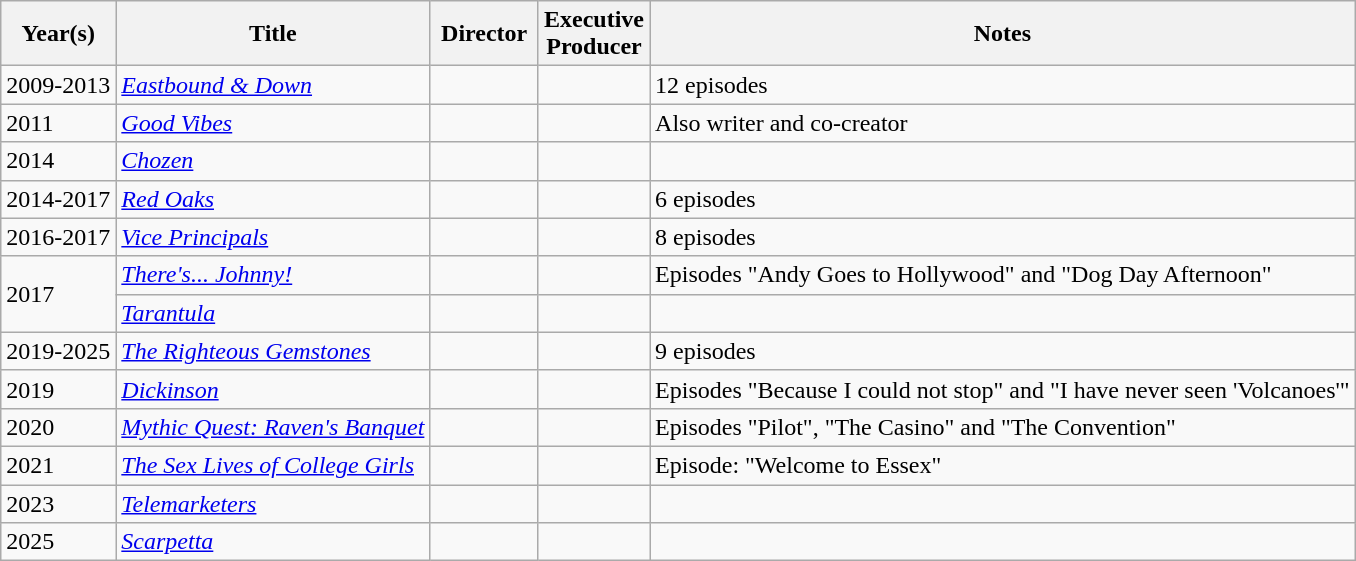<table class="wikitable">
<tr>
<th>Year(s)</th>
<th>Title</th>
<th width=65>Director</th>
<th width=65>Executive<br>Producer</th>
<th>Notes</th>
</tr>
<tr>
<td>2009-2013</td>
<td><em><a href='#'>Eastbound & Down</a></em></td>
<td></td>
<td></td>
<td>12 episodes</td>
</tr>
<tr>
<td>2011</td>
<td><em><a href='#'>Good Vibes</a></em></td>
<td></td>
<td></td>
<td>Also writer and co-creator</td>
</tr>
<tr>
<td>2014</td>
<td><em><a href='#'>Chozen</a></em></td>
<td></td>
<td></td>
<td></td>
</tr>
<tr>
<td>2014-2017</td>
<td><em><a href='#'>Red Oaks</a></em></td>
<td></td>
<td></td>
<td>6 episodes</td>
</tr>
<tr>
<td>2016-2017</td>
<td><em><a href='#'>Vice Principals</a></em></td>
<td></td>
<td></td>
<td>8 episodes</td>
</tr>
<tr>
<td rowspan="2">2017</td>
<td><em><a href='#'>There's... Johnny!</a></em></td>
<td></td>
<td></td>
<td>Episodes "Andy Goes to Hollywood" and "Dog Day Afternoon"</td>
</tr>
<tr>
<td><em><a href='#'>Tarantula</a></em></td>
<td></td>
<td></td>
<td></td>
</tr>
<tr>
<td>2019-2025</td>
<td><em><a href='#'>The Righteous Gemstones</a></em></td>
<td></td>
<td></td>
<td>9 episodes</td>
</tr>
<tr>
<td>2019</td>
<td><em><a href='#'>Dickinson</a></em></td>
<td></td>
<td></td>
<td>Episodes "Because I could not stop" and "I have never seen 'Volcanoes'"</td>
</tr>
<tr>
<td>2020</td>
<td><em><a href='#'>Mythic Quest: Raven's Banquet</a></em></td>
<td></td>
<td></td>
<td>Episodes "Pilot", "The Casino" and "The Convention"</td>
</tr>
<tr>
<td>2021</td>
<td><em><a href='#'>The Sex Lives of College Girls</a></em></td>
<td></td>
<td></td>
<td>Episode: "Welcome to Essex"</td>
</tr>
<tr>
<td>2023</td>
<td><em><a href='#'>Telemarketers</a></em></td>
<td></td>
<td></td>
<td></td>
</tr>
<tr>
<td>2025</td>
<td><em><a href='#'>Scarpetta</a></em></td>
<td></td>
<td></td>
<td></td>
</tr>
</table>
